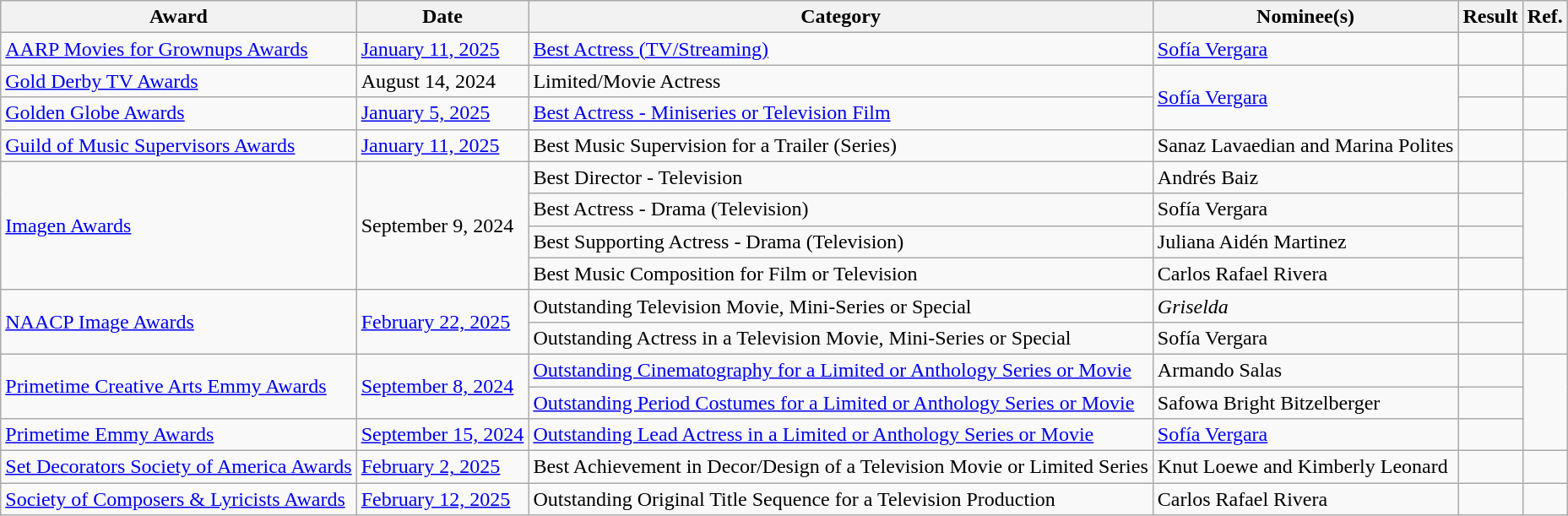<table class="wikitable">
<tr>
<th>Award</th>
<th>Date</th>
<th>Category</th>
<th>Nominee(s)</th>
<th>Result</th>
<th>Ref.</th>
</tr>
<tr>
<td rowspan="1"><a href='#'>AARP Movies for Grownups Awards</a></td>
<td rowspan="1"><a href='#'>January 11, 2025</a></td>
<td><a href='#'>Best Actress (TV/Streaming)</a></td>
<td><a href='#'>Sofía Vergara</a></td>
<td></td>
<td align="center" rowspan="1"></td>
</tr>
<tr>
<td><a href='#'>Gold Derby TV Awards</a></td>
<td>August 14, 2024</td>
<td>Limited/Movie Actress</td>
<td rowspan=2><a href='#'>Sofía Vergara</a></td>
<td></td>
<td align="center"></td>
</tr>
<tr>
<td><a href='#'>Golden Globe Awards</a></td>
<td><a href='#'>January 5, 2025</a></td>
<td><a href='#'>Best Actress - Miniseries or Television Film</a></td>
<td></td>
<td align=center></td>
</tr>
<tr>
<td rowspan="1"><a href='#'>Guild of Music Supervisors Awards</a></td>
<td rowspan="1"><a href='#'>January 11, 2025</a></td>
<td>Best Music Supervision for a Trailer (Series)</td>
<td>Sanaz Lavaedian and Marina Polites</td>
<td></td>
<td align="center" rowspan="1"></td>
</tr>
<tr>
<td rowspan="4"><a href='#'>Imagen Awards</a></td>
<td rowspan="4">September 9, 2024</td>
<td>Best Director - Television</td>
<td>Andrés Baiz</td>
<td></td>
<td align="center" rowspan="4"></td>
</tr>
<tr>
<td>Best Actress - Drama (Television)</td>
<td>Sofía Vergara</td>
<td></td>
</tr>
<tr>
<td>Best Supporting Actress - Drama (Television)</td>
<td>Juliana Aidén Martinez</td>
<td></td>
</tr>
<tr>
<td>Best Music Composition for Film or Television</td>
<td>Carlos Rafael Rivera</td>
<td></td>
</tr>
<tr>
<td rowspan="2"><a href='#'>NAACP Image Awards</a></td>
<td rowspan="2"><a href='#'>February 22, 2025</a></td>
<td>Outstanding Television Movie, Mini-Series or Special</td>
<td><em>Griselda</em></td>
<td></td>
<td align="center" rowspan="2"></td>
</tr>
<tr>
<td>Outstanding Actress in a Television Movie, Mini-Series or Special</td>
<td>Sofía Vergara</td>
<td></td>
</tr>
<tr>
<td rowspan="2"><a href='#'>Primetime Creative Arts Emmy Awards</a></td>
<td rowspan="2"><a href='#'>September 8, 2024</a></td>
<td><a href='#'>Outstanding Cinematography for a Limited or Anthology Series or Movie</a></td>
<td>Armando Salas </td>
<td></td>
<td align="center" rowspan="3"></td>
</tr>
<tr>
<td><a href='#'>Outstanding Period Costumes for a Limited or Anthology Series or Movie</a></td>
<td>Safowa Bright Bitzelberger </td>
<td></td>
</tr>
<tr>
<td><a href='#'>Primetime Emmy Awards</a></td>
<td><a href='#'>September 15, 2024</a></td>
<td><a href='#'>Outstanding Lead Actress in a Limited or Anthology Series or Movie</a></td>
<td><a href='#'>Sofía Vergara</a></td>
<td></td>
</tr>
<tr>
<td rowspan="1"><a href='#'>Set Decorators Society of America Awards</a></td>
<td rowspan="1"><a href='#'>February 2, 2025</a></td>
<td>Best Achievement in Decor/Design of a Television Movie or Limited Series</td>
<td>Knut Loewe and Kimberly Leonard</td>
<td></td>
<td align="center" rowspan="1"></td>
</tr>
<tr>
<td rowspan="1"><a href='#'>Society of Composers & Lyricists Awards</a></td>
<td rowspan="1"><a href='#'>February 12, 2025</a></td>
<td>Outstanding Original Title Sequence for a Television Production</td>
<td>Carlos Rafael Rivera</td>
<td></td>
<td align="center" rowspan="1"></td>
</tr>
</table>
